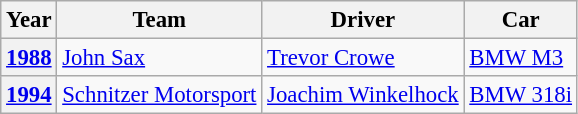<table class="wikitable" style="font-size:95%">
<tr>
<th>Year</th>
<th>Team</th>
<th>Driver</th>
<th>Car</th>
</tr>
<tr>
<th><a href='#'>1988</a></th>
<td><a href='#'>John Sax</a></td>
<td> <a href='#'>Trevor Crowe</a></td>
<td><a href='#'>BMW M3</a></td>
</tr>
<tr>
<th><a href='#'>1994</a></th>
<td><a href='#'>Schnitzer Motorsport</a></td>
<td> <a href='#'>Joachim Winkelhock</a></td>
<td><a href='#'>BMW 318i</a></td>
</tr>
</table>
